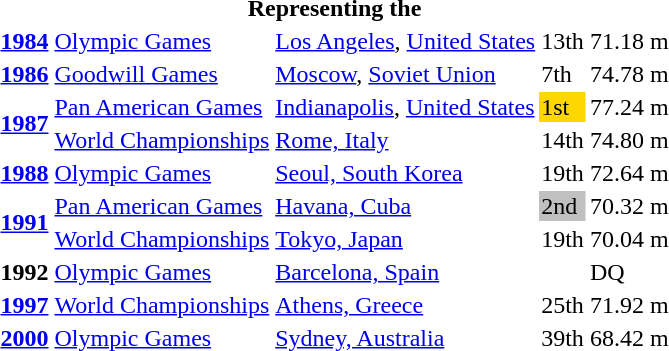<table>
<tr>
<th colspan="5">Representing the </th>
</tr>
<tr>
<td><strong><a href='#'>1984</a></strong></td>
<td><a href='#'>Olympic Games</a></td>
<td><a href='#'>Los Angeles</a>, <a href='#'>United States</a></td>
<td>13th</td>
<td>71.18 m</td>
</tr>
<tr>
<td><strong><a href='#'>1986</a></strong></td>
<td><a href='#'>Goodwill Games</a></td>
<td><a href='#'>Moscow</a>, <a href='#'>Soviet Union</a></td>
<td>7th</td>
<td>74.78 m</td>
</tr>
<tr>
<td rowspan=2><strong><a href='#'>1987</a></strong></td>
<td><a href='#'>Pan American Games</a></td>
<td><a href='#'>Indianapolis</a>, <a href='#'>United States</a></td>
<td bgcolor="gold">1st</td>
<td>77.24 m</td>
</tr>
<tr>
<td><a href='#'>World Championships</a></td>
<td><a href='#'>Rome, Italy</a></td>
<td>14th</td>
<td>74.80 m</td>
</tr>
<tr>
<td><strong><a href='#'>1988</a></strong></td>
<td><a href='#'>Olympic Games</a></td>
<td><a href='#'>Seoul, South Korea</a></td>
<td>19th</td>
<td>72.64 m</td>
</tr>
<tr>
<td rowspan="2"><strong><a href='#'>1991</a></strong></td>
<td><a href='#'>Pan American Games</a></td>
<td><a href='#'>Havana, Cuba</a></td>
<td bgcolor="silver">2nd</td>
<td>70.32 m</td>
</tr>
<tr>
<td><a href='#'>World Championships</a></td>
<td><a href='#'>Tokyo, Japan</a></td>
<td>19th</td>
<td>70.04 m</td>
</tr>
<tr>
<td><strong>1992</strong></td>
<td><a href='#'>Olympic Games</a></td>
<td><a href='#'>Barcelona, Spain</a></td>
<td></td>
<td>DQ</td>
</tr>
<tr>
<td><strong><a href='#'>1997</a></strong></td>
<td><a href='#'>World Championships</a></td>
<td><a href='#'>Athens, Greece</a></td>
<td>25th</td>
<td>71.92 m</td>
</tr>
<tr>
<td><strong><a href='#'>2000</a></strong></td>
<td><a href='#'>Olympic Games</a></td>
<td><a href='#'>Sydney, Australia</a></td>
<td>39th</td>
<td>68.42 m</td>
</tr>
</table>
